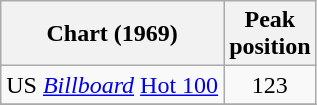<table class="wikitable">
<tr>
<th>Chart (1969)</th>
<th>Peak<br>position</th>
</tr>
<tr>
<td>US <em><a href='#'>Billboard</a></em> <a href='#'>Hot 100</a></td>
<td style="text-align:center;">123</td>
</tr>
<tr>
</tr>
</table>
